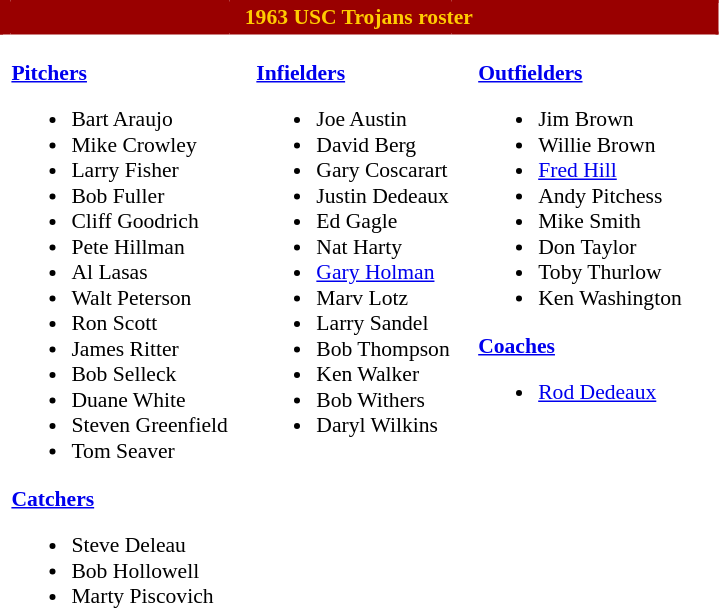<table class="toccolours" style="border-collapse:collapse; font-size:90%;">
<tr>
<th colspan="7" style="background:#990000;color:#FFCC00; border: 2px solid #990000;text-align:center;">1963 USC Trojans roster</th>
</tr>
<tr>
</tr>
<tr>
<td width="03"> </td>
<td valign="top"><br><strong><a href='#'>Pitchers</a></strong><ul><li>Bart Araujo</li><li>Mike Crowley</li><li>Larry Fisher</li><li>Bob Fuller</li><li>Cliff Goodrich</li><li>Pete Hillman</li><li>Al Lasas</li><li>Walt Peterson</li><li>Ron Scott</li><li>James Ritter</li><li>Bob Selleck</li><li>Duane White</li><li>Steven Greenfield</li><li>Tom Seaver</li></ul><strong><a href='#'>Catchers</a></strong><ul><li>Steve Deleau</li><li>Bob Hollowell</li><li>Marty Piscovich</li></ul></td>
<td width="15"> </td>
<td valign="top"><br><strong><a href='#'>Infielders</a></strong><ul><li>Joe Austin</li><li>David Berg</li><li>Gary Coscarart</li><li>Justin Dedeaux</li><li>Ed Gagle</li><li>Nat Harty</li><li><a href='#'>Gary Holman</a></li><li>Marv Lotz</li><li>Larry Sandel</li><li>Bob Thompson</li><li>Ken Walker</li><li>Bob Withers</li><li>Daryl Wilkins</li></ul></td>
<td width="15"> </td>
<td valign="top"><br><strong><a href='#'>Outfielders</a></strong><ul><li>Jim Brown</li><li>Willie Brown</li><li><a href='#'>Fred Hill</a></li><li>Andy Pitchess</li><li>Mike Smith</li><li>Don Taylor</li><li>Toby Thurlow</li><li>Ken Washington</li></ul><strong><a href='#'>Coaches</a></strong><ul><li><a href='#'>Rod Dedeaux</a></li></ul></td>
<td width="20"> </td>
</tr>
</table>
